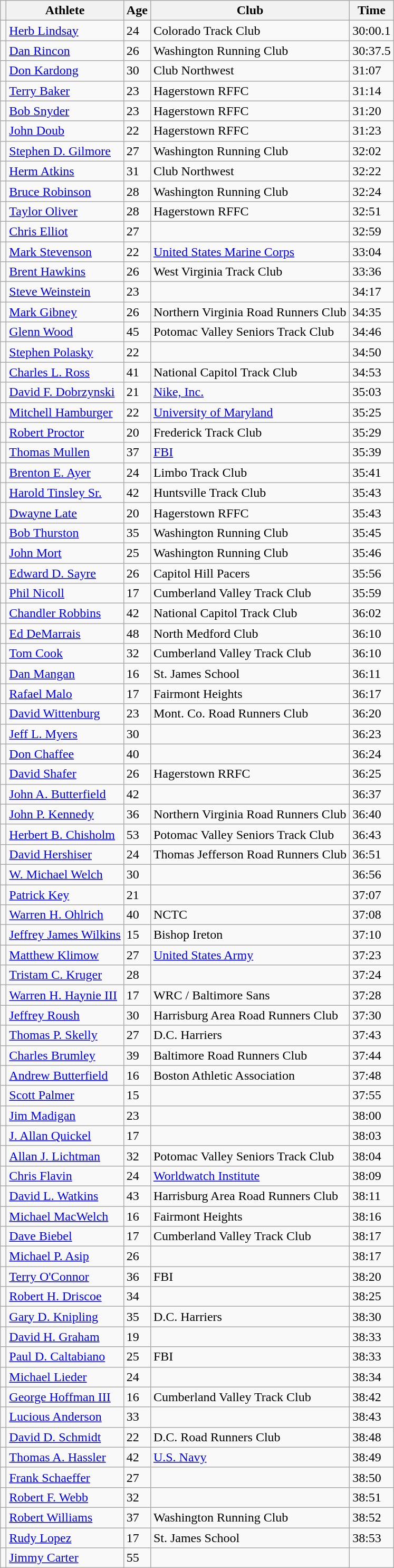<table class="wikitable">
<tr>
<th scope="col"></th>
<th scope="col">Athlete</th>
<th scope="col">Age</th>
<th scope="col">Club</th>
<th scope="col">Time</th>
</tr>
<tr>
<td align=center></td>
<td><a href='#'>Herb Lindsay</a></td>
<td>24</td>
<td>Colorado Track Club</td>
<td>30:00.1</td>
</tr>
<tr>
<td align=center></td>
<td><a href='#'>Dan Rincon</a></td>
<td>26</td>
<td>Washington Running Club</td>
<td>30:37.5</td>
</tr>
<tr>
<td align=center></td>
<td><a href='#'>Don Kardong</a></td>
<td>30</td>
<td>Club Northwest</td>
<td>31:07</td>
</tr>
<tr>
<td align=center></td>
<td><a href='#'>Terry Baker</a></td>
<td>23</td>
<td>Hagerstown RFFC</td>
<td>31:14</td>
</tr>
<tr>
<td align=center></td>
<td><a href='#'>Bob Snyder</a></td>
<td>23</td>
<td>Hagerstown RFFC</td>
<td>31:20</td>
</tr>
<tr>
<td align=center></td>
<td><a href='#'>John Doub</a></td>
<td>22</td>
<td>Hagerstown RFFC</td>
<td>31:23</td>
</tr>
<tr>
<td align=center></td>
<td><a href='#'>Stephen D. Gilmore</a></td>
<td>27</td>
<td>Washington Running Club</td>
<td>32:02</td>
</tr>
<tr>
<td align=center></td>
<td><a href='#'>Herm Atkins</a></td>
<td>31</td>
<td>Club Northwest</td>
<td>32:22</td>
</tr>
<tr>
<td align=center></td>
<td><a href='#'>Bruce Robinson</a></td>
<td>28</td>
<td>Washington Running Club</td>
<td>32:24</td>
</tr>
<tr>
<td align=center></td>
<td><a href='#'>Taylor Oliver</a></td>
<td>28</td>
<td>Hagerstown RFFC</td>
<td>32:51</td>
</tr>
<tr>
<td align=center></td>
<td><a href='#'>Chris Elliot</a></td>
<td>27</td>
<td></td>
<td>32:59</td>
</tr>
<tr>
<td align=center></td>
<td><a href='#'>Mark Stevenson</a></td>
<td>22</td>
<td><a href='#'>United States Marine Corps</a></td>
<td>33:04</td>
</tr>
<tr>
<td align=center></td>
<td><a href='#'>Brent Hawkins</a></td>
<td>26</td>
<td>West Virginia Track Club</td>
<td>33:36</td>
</tr>
<tr>
<td align=center></td>
<td><a href='#'>Steve Weinstein</a></td>
<td>23</td>
<td></td>
<td>34:17</td>
</tr>
<tr>
<td align=center></td>
<td><a href='#'>Mark Gibney</a></td>
<td>26</td>
<td>Northern Virginia Road Runners Club</td>
<td>34:35</td>
</tr>
<tr>
<td align=center></td>
<td><a href='#'>Glenn Wood</a></td>
<td>45</td>
<td>Potomac Valley Seniors Track Club</td>
<td>34:46</td>
</tr>
<tr>
<td align=center></td>
<td><a href='#'>Stephen Polasky</a></td>
<td>22</td>
<td></td>
<td>34:50</td>
</tr>
<tr>
<td align=center></td>
<td><a href='#'>Charles L. Ross</a></td>
<td>41</td>
<td>National Capitol Track Club</td>
<td>34:53</td>
</tr>
<tr>
<td align=center></td>
<td><a href='#'>David F. Dobrzynski</a></td>
<td>21</td>
<td><a href='#'>Nike, Inc.</a></td>
<td>35:03</td>
</tr>
<tr>
<td align=center></td>
<td><a href='#'>Mitchell Hamburger</a></td>
<td>22</td>
<td><a href='#'>University of Maryland</a></td>
<td>35:25</td>
</tr>
<tr>
<td align=center></td>
<td><a href='#'>Robert Proctor</a></td>
<td>20</td>
<td>Frederick Track Club</td>
<td>35:29</td>
</tr>
<tr>
<td align=center></td>
<td><a href='#'>Thomas Mullen</a></td>
<td>37</td>
<td><a href='#'>FBI</a></td>
<td>35:39</td>
</tr>
<tr>
<td align=center></td>
<td><a href='#'>Brenton E. Ayer</a></td>
<td>24</td>
<td>Limbo Track Club</td>
<td>35:41</td>
</tr>
<tr>
<td align=center></td>
<td><a href='#'>Harold Tinsley Sr.</a></td>
<td>42</td>
<td>Huntsville Track Club</td>
<td>35:43</td>
</tr>
<tr>
<td align=center></td>
<td><a href='#'>Dwayne Late</a></td>
<td>20</td>
<td>Hagerstown RFFC</td>
<td>35:43</td>
</tr>
<tr>
<td align=center></td>
<td><a href='#'>Bob Thurston</a></td>
<td>35</td>
<td>Washington Running Club</td>
<td>35:45</td>
</tr>
<tr>
<td align=center></td>
<td><a href='#'>John Mort</a></td>
<td>25</td>
<td>Washington Running Club</td>
<td>35:46</td>
</tr>
<tr>
<td align=center></td>
<td><a href='#'>Edward D. Sayre</a></td>
<td>26</td>
<td>Capitol Hill Pacers</td>
<td>35:56</td>
</tr>
<tr>
<td align=center></td>
<td><a href='#'>Phil Nicoll</a></td>
<td>17</td>
<td>Cumberland Valley Track Club</td>
<td>35:59</td>
</tr>
<tr>
<td align=center></td>
<td><a href='#'>Chandler Robbins</a></td>
<td>42</td>
<td>National Capitol Track Club</td>
<td>36:02</td>
</tr>
<tr>
<td align=center></td>
<td><a href='#'>Ed DeMarrais</a></td>
<td>48</td>
<td>North Medford Club</td>
<td>36:10</td>
</tr>
<tr>
<td align=center></td>
<td><a href='#'>Tom Cook</a></td>
<td>32</td>
<td>Cumberland Valley Track Club</td>
<td>36:10</td>
</tr>
<tr>
<td align=center></td>
<td><a href='#'>Dan Mangan</a></td>
<td>16</td>
<td>St. James School</td>
<td>36:11</td>
</tr>
<tr>
<td align=center></td>
<td><a href='#'>Rafael Malo</a></td>
<td>17</td>
<td>Fairmont Heights</td>
<td>36:17</td>
</tr>
<tr>
<td align=center></td>
<td><a href='#'>David Wittenburg</a></td>
<td>23</td>
<td>Mont. Co. Road Runners Club</td>
<td>36:20</td>
</tr>
<tr>
<td align=center></td>
<td><a href='#'>Jeff L. Myers</a></td>
<td>30</td>
<td></td>
<td>36:23</td>
</tr>
<tr>
<td align=center></td>
<td><a href='#'>Don Chaffee</a></td>
<td>40</td>
<td></td>
<td>36:24</td>
</tr>
<tr>
<td align=center></td>
<td><a href='#'>David Shafer</a></td>
<td>26</td>
<td>Hagerstown RRFC</td>
<td>36:25</td>
</tr>
<tr>
<td align=center></td>
<td><a href='#'>John A. Butterfield</a></td>
<td>42</td>
<td></td>
<td>36:37</td>
</tr>
<tr>
<td align=center></td>
<td><a href='#'>John P. Kennedy</a></td>
<td>36</td>
<td>Northern Virginia Road Runners Club</td>
<td>36:40</td>
</tr>
<tr>
<td align=center></td>
<td><a href='#'>Herbert B. Chisholm</a></td>
<td>53</td>
<td>Potomac Valley Seniors Track Club</td>
<td>36:43</td>
</tr>
<tr>
<td align=center></td>
<td><a href='#'>David Hershiser</a></td>
<td>24</td>
<td>Thomas Jefferson Road Runners Club</td>
<td>36:51</td>
</tr>
<tr>
<td align=center></td>
<td><a href='#'>W. Michael Welch</a></td>
<td>30</td>
<td></td>
<td>36:56</td>
</tr>
<tr>
<td align=center></td>
<td><a href='#'>Patrick Key</a></td>
<td>21</td>
<td></td>
<td>37:07</td>
</tr>
<tr>
<td align=center></td>
<td><a href='#'>Warren H. Ohlrich</a></td>
<td>40</td>
<td>NCTC</td>
<td>37:08</td>
</tr>
<tr>
<td align=center></td>
<td><a href='#'>Jeffrey James Wilkins</a></td>
<td>15</td>
<td>Bishop Ireton</td>
<td>37:10</td>
</tr>
<tr>
<td align=center></td>
<td><a href='#'>Matthew Klimow</a></td>
<td>27</td>
<td><a href='#'>United States Army</a></td>
<td>37:23</td>
</tr>
<tr>
<td align=center></td>
<td><a href='#'>Tristam C. Kruger</a></td>
<td>28</td>
<td></td>
<td>37:24</td>
</tr>
<tr>
<td align=center></td>
<td><a href='#'>Warren H. Haynie III</a></td>
<td>17</td>
<td>WRC / Baltimore Sans</td>
<td>37:28</td>
</tr>
<tr>
<td align=center></td>
<td><a href='#'>Jeffrey Roush</a></td>
<td>30</td>
<td>Harrisburg Area Road Runners Club</td>
<td>37:30</td>
</tr>
<tr>
<td align=center></td>
<td><a href='#'>Thomas P. Skelly</a></td>
<td>27</td>
<td>D.C. Harriers</td>
<td>37:43</td>
</tr>
<tr>
<td align=center></td>
<td><a href='#'>Charles Brumley</a></td>
<td>39</td>
<td>Baltimore Road Runners Club</td>
<td>37:44</td>
</tr>
<tr>
<td align=center></td>
<td><a href='#'>Andrew Butterfield</a></td>
<td>16</td>
<td>Boston Athletic Association</td>
<td>37:48</td>
</tr>
<tr>
<td align=center></td>
<td><a href='#'>Scott Palmer</a></td>
<td>15</td>
<td></td>
<td>37:55</td>
</tr>
<tr>
<td align=center></td>
<td><a href='#'>Jim Madigan</a></td>
<td>23</td>
<td></td>
<td>38:00</td>
</tr>
<tr>
<td align=center></td>
<td><a href='#'>J. Allan Quickel</a></td>
<td>17</td>
<td></td>
<td>38:03</td>
</tr>
<tr>
<td align=center></td>
<td><a href='#'>Allan J. Lichtman</a></td>
<td>32</td>
<td>Potomac Valley Seniors Track Club</td>
<td>38:04</td>
</tr>
<tr>
<td align=center></td>
<td><a href='#'>Chris Flavin</a></td>
<td>24</td>
<td><a href='#'>Worldwatch Institute</a></td>
<td>38:09</td>
</tr>
<tr>
<td align=center></td>
<td><a href='#'>David L. Watkins</a></td>
<td>43</td>
<td>Harrisburg Area Road Runners Club</td>
<td>38:11</td>
</tr>
<tr>
<td align=center></td>
<td><a href='#'>Michael MacWelch</a></td>
<td>16</td>
<td>Fairmont Heights</td>
<td>38:16</td>
</tr>
<tr>
<td align=center></td>
<td><a href='#'>Dave Biebel</a></td>
<td>17</td>
<td>Cumberland Valley Track Club</td>
<td>38:17</td>
</tr>
<tr>
<td align=center></td>
<td><a href='#'>Michael P. Asip</a></td>
<td>26</td>
<td></td>
<td>38:17</td>
</tr>
<tr>
<td align=center></td>
<td><a href='#'>Terry O'Connor</a></td>
<td>36</td>
<td>FBI</td>
<td>38:20</td>
</tr>
<tr>
<td align=center></td>
<td><a href='#'>Robert H. Driscoe</a></td>
<td>34</td>
<td></td>
<td>38:25</td>
</tr>
<tr>
<td align=center></td>
<td><a href='#'>Gary D. Knipling</a></td>
<td>35</td>
<td>D.C. Harriers</td>
<td>38:30</td>
</tr>
<tr>
<td align=center></td>
<td><a href='#'>David H. Graham</a></td>
<td>19</td>
<td></td>
<td>38:33</td>
</tr>
<tr>
<td align=center></td>
<td><a href='#'>Paul D. Caltabiano</a></td>
<td>25</td>
<td>FBI</td>
<td>38:33</td>
</tr>
<tr>
<td align=center></td>
<td><a href='#'>Michael Lieder</a></td>
<td>24</td>
<td></td>
<td>38:34</td>
</tr>
<tr>
<td align=center></td>
<td><a href='#'>George Hoffman III</a></td>
<td>16</td>
<td>Cumberland Valley Track Club</td>
<td>38:42</td>
</tr>
<tr>
<td align=center></td>
<td><a href='#'>Lucious Anderson</a></td>
<td>33</td>
<td></td>
<td>38:43</td>
</tr>
<tr>
<td align=center></td>
<td><a href='#'>David D. Schmidt</a></td>
<td>22</td>
<td>D.C. Road Runners Club</td>
<td>38:48</td>
</tr>
<tr>
<td align=center></td>
<td><a href='#'>Thomas A. Hassler</a></td>
<td>42</td>
<td><a href='#'>U.S. Navy</a></td>
<td>38:49</td>
</tr>
<tr>
<td align=center></td>
<td><a href='#'>Frank Schaeffer</a></td>
<td>27</td>
<td></td>
<td>38:50</td>
</tr>
<tr>
<td align=center></td>
<td><a href='#'>Robert F. Webb</a></td>
<td>32</td>
<td></td>
<td>38:51</td>
</tr>
<tr>
<td align=center></td>
<td><a href='#'>Robert Williams</a></td>
<td>37</td>
<td>Washington Running Club</td>
<td>38:52</td>
</tr>
<tr>
<td align=center></td>
<td><a href='#'>Rudy Lopez</a></td>
<td>17</td>
<td>St. James School</td>
<td>38:53</td>
</tr>
<tr>
<td></td>
<td><a href='#'>Jimmy Carter</a></td>
<td>55</td>
<td></td>
<td></td>
</tr>
</table>
